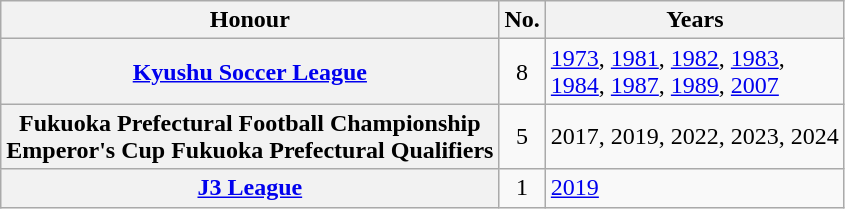<table class="wikitable plainrowheaders">
<tr>
<th scope=col>Honour</th>
<th scope=col>No.</th>
<th scope=col>Years</th>
</tr>
<tr>
<th scope=row><a href='#'>Kyushu Soccer League</a></th>
<td align="center">8</td>
<td><a href='#'>1973</a>, <a href='#'>1981</a>, <a href='#'>1982</a>, <a href='#'>1983</a>, <br> <a href='#'>1984</a>, <a href='#'>1987</a>, <a href='#'>1989</a>, <a href='#'>2007</a></td>
</tr>
<tr>
<th scope=row>Fukuoka Prefectural Football Championship <br> Emperor's Cup Fukuoka Prefectural Qualifiers</th>
<td align="center">5</td>
<td>2017, 2019, 2022, 2023, 2024</td>
</tr>
<tr>
<th scope=row><a href='#'>J3 League</a></th>
<td align="center">1</td>
<td><a href='#'>2019</a></td>
</tr>
</table>
